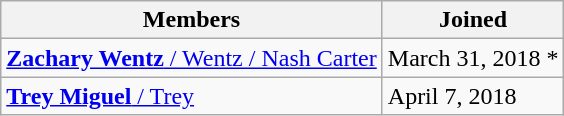<table class="wikitable sortable">
<tr>
<th>Members</th>
<th>Joined</th>
</tr>
<tr>
<td><a href='#'><strong>Zachary Wentz</strong> / Wentz / Nash Carter</a></td>
<td>March 31, 2018 *</td>
</tr>
<tr>
<td><a href='#'><strong>Trey Miguel</strong> / Trey</a></td>
<td>April 7, 2018</td>
</tr>
</table>
